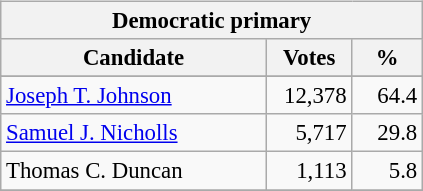<table class="wikitable" align="left" style="margin: 1em 1em 1em 0; font-size: 95%;">
<tr>
<th colspan="3">Democratic primary</th>
</tr>
<tr>
<th colspan="1" style="width: 170px">Candidate</th>
<th style="width: 50px">Votes</th>
<th style="width: 40px">%</th>
</tr>
<tr>
</tr>
<tr>
<td><a href='#'>Joseph T. Johnson</a></td>
<td align="right">12,378</td>
<td align="right">64.4</td>
</tr>
<tr>
<td><a href='#'>Samuel J. Nicholls</a></td>
<td align="right">5,717</td>
<td align="right">29.8</td>
</tr>
<tr>
<td>Thomas C. Duncan</td>
<td align="right">1,113</td>
<td align="right">5.8</td>
</tr>
<tr>
</tr>
</table>
